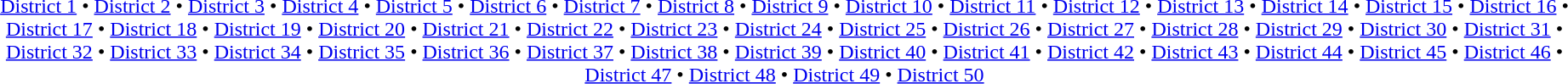<table id=toc class=toc summary=Contents>
<tr>
<td align=center><br><a href='#'>District 1</a> • <a href='#'>District 2</a> • <a href='#'>District 3</a> • <a href='#'>District 4</a> • <a href='#'>District 5</a> • <a href='#'>District 6</a> • <a href='#'>District 7</a> • <a href='#'>District 8</a> • <a href='#'>District 9</a> • <a href='#'>District 10</a> • <a href='#'>District 11</a> •
<a href='#'>District 12</a> • <a href='#'>District 13</a> • <a href='#'>District 14</a> •
<a href='#'>District 15</a> • <a href='#'>District 16</a> • <a href='#'>District 17</a> •
<a href='#'>District 18</a> • <a href='#'>District 19</a> • <a href='#'>District 20</a> • <a href='#'>District 21</a> • <a href='#'>District 22</a> • <a href='#'>District 23</a> • <a href='#'>District 24</a> • <a href='#'>District 25</a> • <a href='#'>District 26</a> • <a href='#'>District 27</a> • <a href='#'>District 28</a> • <a href='#'>District 29</a> • <a href='#'>District 30</a> • <a href='#'>District 31</a> • <a href='#'>District 32</a> • <a href='#'>District 33</a> • <a href='#'>District 34</a> • <a href='#'>District 35</a> • <a href='#'>District 36</a> • <a href='#'>District 37</a> • <a href='#'>District 38</a> • <a href='#'>District 39</a> • <a href='#'>District 40</a> • <a href='#'>District 41</a> • <a href='#'>District 42</a> • <a href='#'>District 43</a> • <a href='#'>District 44</a> • <a href='#'>District 45</a> • <a href='#'>District 46</a> • <a href='#'>District 47</a> • <a href='#'>District 48</a> • <a href='#'>District 49</a> • <a href='#'>District 50</a></td>
</tr>
</table>
